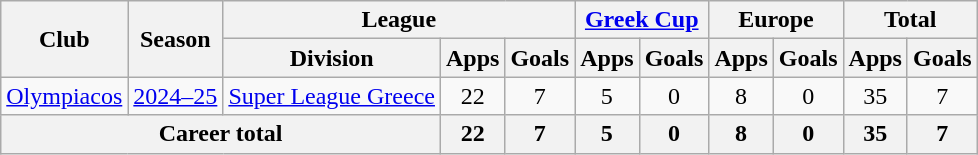<table class="wikitable" style="text-align:center">
<tr>
<th rowspan="2">Club</th>
<th rowspan="2">Season</th>
<th colspan="3">League</th>
<th colspan="2"><a href='#'>Greek Cup</a></th>
<th colspan="2">Europe</th>
<th colspan="2">Total</th>
</tr>
<tr>
<th>Division</th>
<th>Apps</th>
<th>Goals</th>
<th>Apps</th>
<th>Goals</th>
<th>Apps</th>
<th>Goals</th>
<th>Apps</th>
<th>Goals</th>
</tr>
<tr>
<td><a href='#'>Olympiacos</a></td>
<td><a href='#'>2024–25</a></td>
<td><a href='#'>Super League Greece</a></td>
<td>22</td>
<td>7</td>
<td>5</td>
<td>0</td>
<td>8</td>
<td>0</td>
<td>35</td>
<td>7</td>
</tr>
<tr>
<th colspan="3">Career total</th>
<th>22</th>
<th>7</th>
<th>5</th>
<th>0</th>
<th>8</th>
<th>0</th>
<th>35</th>
<th>7</th>
</tr>
</table>
